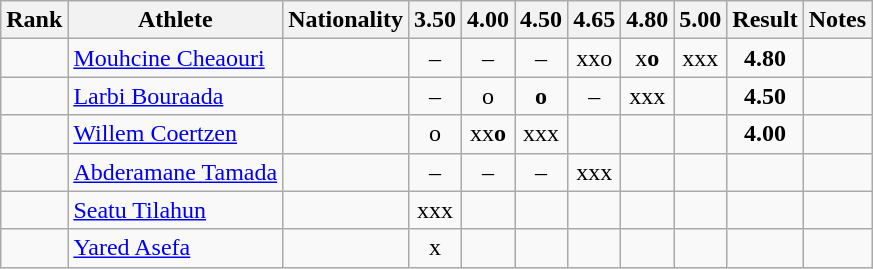<table class="wikitable sortable" style="text-align:center">
<tr>
<th>Rank</th>
<th>Athlete</th>
<th>Nationality</th>
<th>3.50</th>
<th>4.00</th>
<th>4.50</th>
<th>4.65</th>
<th>4.80</th>
<th>5.00</th>
<th>Result</th>
<th>Notes</th>
</tr>
<tr>
<td></td>
<td align="left"><a href='#'>Mouhcine Cheaouri</a></td>
<td align=left></td>
<td>–</td>
<td>–</td>
<td>–</td>
<td>xxo</td>
<td>x<strong>o</strong></td>
<td>xxx</td>
<td><strong>4.80</strong></td>
<td></td>
</tr>
<tr>
<td></td>
<td align="left"><a href='#'>Larbi Bouraada</a></td>
<td align=left></td>
<td>–</td>
<td>o</td>
<td><strong>o</strong></td>
<td>–</td>
<td>xxx</td>
<td></td>
<td><strong>4.50</strong></td>
<td></td>
</tr>
<tr>
<td></td>
<td align="left"><a href='#'>Willem Coertzen</a></td>
<td align=left></td>
<td>o</td>
<td>xx<strong>o</strong></td>
<td>xxx</td>
<td></td>
<td></td>
<td></td>
<td><strong>4.00</strong></td>
<td></td>
</tr>
<tr>
<td></td>
<td align="left"><a href='#'>Abderamane Tamada</a></td>
<td align=left></td>
<td>–</td>
<td>–</td>
<td>–</td>
<td>xxx</td>
<td></td>
<td></td>
<td><strong></strong></td>
<td></td>
</tr>
<tr>
<td></td>
<td align="left"><a href='#'>Seatu Tilahun</a></td>
<td align=left></td>
<td>xxx</td>
<td></td>
<td></td>
<td></td>
<td></td>
<td></td>
<td><strong></strong></td>
<td></td>
</tr>
<tr>
<td></td>
<td align="left"><a href='#'>Yared Asefa</a></td>
<td align=left></td>
<td>x</td>
<td></td>
<td></td>
<td></td>
<td></td>
<td></td>
<td><strong></strong></td>
<td></td>
</tr>
</table>
